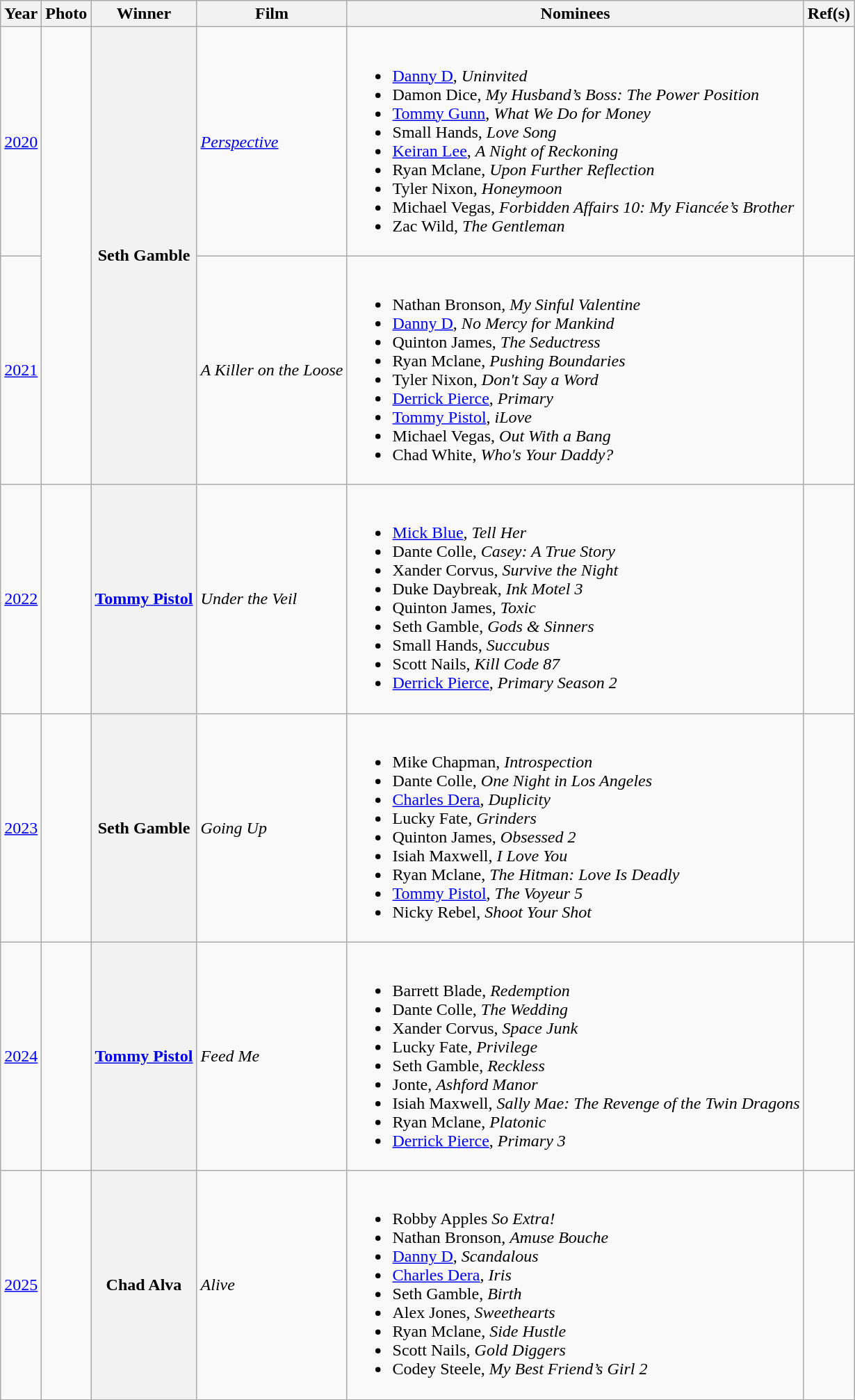<table class="wikitable sortable">
<tr>
<th>Year</th>
<th>Photo</th>
<th>Winner</th>
<th>Film</th>
<th>Nominees</th>
<th>Ref(s)</th>
</tr>
<tr>
<td><a href='#'>2020</a></td>
<td rowspan="2"></td>
<th rowspan="2">Seth Gamble</th>
<td><em><a href='#'>Perspective</a></em></td>
<td valign="top"><br><ul><li><a href='#'>Danny D</a>, <em>Uninvited</em></li><li>Damon Dice, <em>My Husband’s Boss: The Power Position</em></li><li><a href='#'>Tommy Gunn</a>, <em>What We Do for Money</em></li><li>Small Hands, <em>Love Song</em></li><li><a href='#'>Keiran Lee</a>, <em>A Night of Reckoning</em></li><li>Ryan Mclane, <em>Upon Further Reflection</em></li><li>Tyler Nixon, <em>Honeymoon</em></li><li>Michael Vegas, <em>Forbidden Affairs 10: My Fiancée’s Brother</em></li><li>Zac Wild, <em>The Gentleman</em></li></ul></td>
<td></td>
</tr>
<tr>
<td><a href='#'>2021</a></td>
<td><em>A Killer on the Loose</em></td>
<td valign="top"><br><ul><li>Nathan Bronson, <em>My Sinful Valentine</em></li><li><a href='#'>Danny D</a>, <em>No Mercy for Mankind</em></li><li>Quinton James, <em>The Seductress</em></li><li>Ryan Mclane, <em>Pushing Boundaries</em></li><li>Tyler Nixon, <em>Don't Say a Word</em></li><li><a href='#'>Derrick Pierce</a>, <em>Primary</em></li><li><a href='#'>Tommy Pistol</a>, <em>iLove</em></li><li>Michael Vegas, <em>Out With a Bang</em></li><li>Chad White, <em>Who's Your Daddy?</em></li></ul></td>
<td></td>
</tr>
<tr>
<td><a href='#'>2022</a></td>
<td></td>
<th><a href='#'>Tommy Pistol</a></th>
<td><em>Under the Veil</em></td>
<td valign="top"><br><ul><li><a href='#'>Mick Blue</a>, <em>Tell Her</em></li><li>Dante Colle, <em>Casey: A True Story</em></li><li>Xander Corvus, <em>Survive the Night</em></li><li>Duke Daybreak, <em>Ink Motel 3</em></li><li>Quinton James, <em>Toxic</em></li><li>Seth Gamble, <em>Gods & Sinners</em></li><li>Small Hands, <em>Succubus</em></li><li>Scott Nails, <em>Kill Code 87</em></li><li><a href='#'>Derrick Pierce</a>, <em>Primary Season 2</em></li></ul></td>
<td></td>
</tr>
<tr>
<td><a href='#'>2023</a></td>
<td></td>
<th>Seth Gamble</th>
<td><em>Going Up</em></td>
<td valign="top"><br><ul><li>Mike Chapman, <em>Introspection</em></li><li>Dante Colle, <em>One Night in Los Angeles</em></li><li><a href='#'>Charles Dera</a>, <em>Duplicity</em></li><li>Lucky Fate, <em>Grinders</em></li><li>Quinton James, <em>Obsessed 2</em></li><li>Isiah Maxwell, <em>I Love You</em></li><li>Ryan Mclane, <em>The Hitman: Love Is Deadly</em></li><li><a href='#'>Tommy Pistol</a>, <em>The Voyeur 5</em></li><li>Nicky Rebel, <em>Shoot Your Shot</em></li></ul></td>
<td></td>
</tr>
<tr>
<td><a href='#'>2024</a></td>
<td></td>
<th><a href='#'>Tommy Pistol</a></th>
<td><em>Feed Me</em></td>
<td valign="top"><br><ul><li>Barrett Blade, <em>Redemption</em></li><li>Dante Colle, <em>The Wedding</em></li><li>Xander Corvus, <em>Space Junk</em></li><li>Lucky Fate, <em>Privilege</em></li><li>Seth Gamble, <em>Reckless</em></li><li>Jonte, <em>Ashford Manor</em></li><li>Isiah Maxwell, <em>Sally Mae: The Revenge of the Twin Dragons</em></li><li>Ryan Mclane, <em>Platonic</em></li><li><a href='#'>Derrick Pierce</a>, <em>Primary 3</em></li></ul></td>
<td></td>
</tr>
<tr>
<td><a href='#'>2025</a></td>
<td></td>
<th>Chad Alva</th>
<td><em>Alive</em></td>
<td valign="top"><br><ul><li>Robby Apples <em>So Extra!</em></li><li>Nathan Bronson, <em>Amuse Bouche</em></li><li><a href='#'>Danny D</a>, <em>Scandalous</em></li><li><a href='#'>Charles Dera</a>, <em>Iris</em></li><li>Seth Gamble, <em>Birth</em></li><li>Alex Jones, <em>Sweethearts</em></li><li>Ryan Mclane, <em>Side Hustle</em></li><li>Scott Nails, <em>Gold Diggers</em></li><li>Codey Steele, <em>My Best Friend’s Girl 2</em></li></ul></td>
<td></td>
</tr>
</table>
